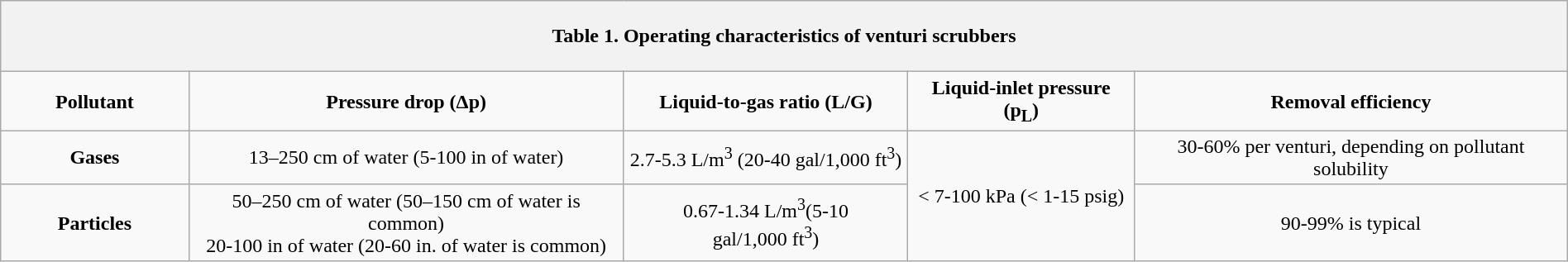<table class="wikitable" style="width:100%; align:center; cellpadding:4">
<tr>
<th colspan="6" style="height:50px; align:center">Table 1. Operating characteristics of venturi scrubbers</th>
</tr>
<tr>
<td align="center" width="12%"><strong>Pollutant</strong></td>
<td align="center"><strong>Pressure drop (Δp)</strong></td>
<td align="center"><strong>Liquid-to-gas ratio (L/G)</strong></td>
<td align="center"><strong>Liquid-inlet pressure (p<sub>L</sub>)</strong></td>
<td align="center"><strong>Removal efficiency</strong></td>
</tr>
<tr>
<td align="center" width="12%"><strong>Gases</strong></td>
<td align="center">13–250 cm of water (5-100 in of water)</td>
<td align="center">2.7-5.3 L/m<sup>3</sup> (20-40 gal/1,000 ft<sup>3</sup>)</td>
<td align="center" rowspan="2">< 7-100 kPa (< 1-15 psig)</td>
<td align="center">30-60% per venturi, depending on pollutant solubility</td>
</tr>
<tr>
<td align="center" width="12%"><strong>Particles</strong></td>
<td align="center">50–250 cm of water (50–150 cm of water is common)<br>20-100 in of water (20-60 in. of water is common)</td>
<td align="center">0.67-1.34 L/m<sup>3</sup>(5-10 gal/1,000 ft<sup>3</sup>)</td>
<td align="center">90-99% is typical</td>
</tr>
</table>
